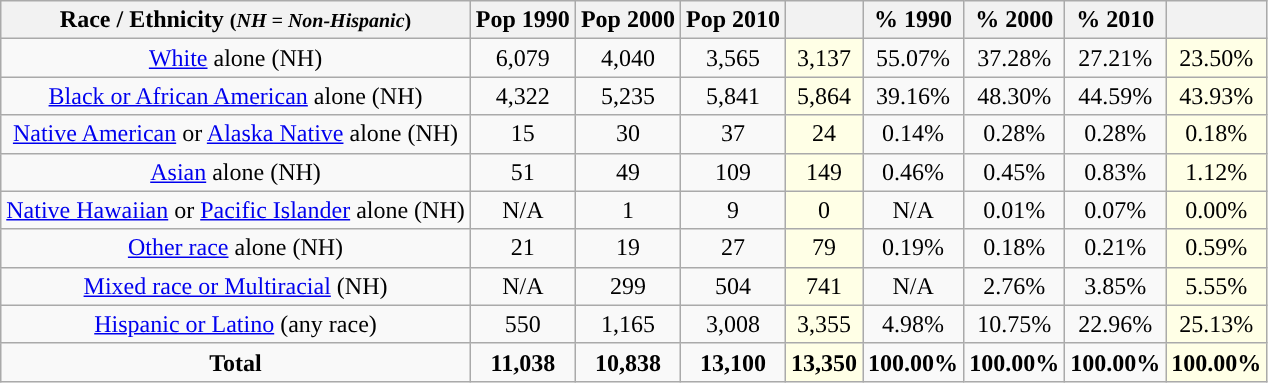<table class="wikitable" style="text-align:center;">
<tr>
<th>Race / Ethnicity <small>(<em>NH = Non-Hispanic</em>)</small></th>
<th>Pop 1990</th>
<th>Pop 2000</th>
<th>Pop 2010</th>
<th></th>
<th>% 1990</th>
<th>% 2000</th>
<th>% 2010</th>
<th></th>
</tr>
<tr>
<td><a href='#'>White</a> alone (NH)</td>
<td>6,079</td>
<td>4,040</td>
<td>3,565</td>
<td style='background: #ffffe6;'>3,137</td>
<td>55.07%</td>
<td>37.28%</td>
<td>27.21%</td>
<td style='background: #ffffe6;'>23.50%</td>
</tr>
<tr>
<td><a href='#'>Black or African American</a> alone (NH)</td>
<td>4,322</td>
<td>5,235</td>
<td>5,841</td>
<td style='background: #ffffe6;'>5,864</td>
<td>39.16%</td>
<td>48.30%</td>
<td>44.59%</td>
<td style='background: #ffffe6;'>43.93%</td>
</tr>
<tr>
<td><a href='#'>Native American</a> or <a href='#'>Alaska Native</a> alone (NH)</td>
<td>15</td>
<td>30</td>
<td>37</td>
<td style='background: #ffffe6;'>24</td>
<td>0.14%</td>
<td>0.28%</td>
<td>0.28%</td>
<td style='background: #ffffe6;'>0.18%</td>
</tr>
<tr>
<td><a href='#'>Asian</a> alone (NH)</td>
<td>51</td>
<td>49</td>
<td>109</td>
<td style='background: #ffffe6;'>149</td>
<td>0.46%</td>
<td>0.45%</td>
<td>0.83%</td>
<td style='background: #ffffe6;'>1.12%</td>
</tr>
<tr>
<td><a href='#'>Native Hawaiian</a> or <a href='#'>Pacific Islander</a> alone (NH)</td>
<td>N/A</td>
<td>1</td>
<td>9</td>
<td style='background: #ffffe6;'>0</td>
<td>N/A</td>
<td>0.01%</td>
<td>0.07%</td>
<td style='background: #ffffe6;'>0.00%</td>
</tr>
<tr>
<td><a href='#'>Other race</a> alone (NH)</td>
<td>21</td>
<td>19</td>
<td>27</td>
<td style='background: #ffffe6;'>79</td>
<td>0.19%</td>
<td>0.18%</td>
<td>0.21%</td>
<td style='background: #ffffe6;'>0.59%</td>
</tr>
<tr>
<td><a href='#'>Mixed race or Multiracial</a> (NH)</td>
<td>N/A</td>
<td>299</td>
<td>504</td>
<td style='background: #ffffe6;'>741</td>
<td>N/A</td>
<td>2.76%</td>
<td>3.85%</td>
<td style='background: #ffffe6;'>5.55%</td>
</tr>
<tr>
<td><a href='#'>Hispanic or Latino</a> (any race)</td>
<td>550</td>
<td>1,165</td>
<td>3,008</td>
<td style='background: #ffffe6;'>3,355</td>
<td>4.98%</td>
<td>10.75%</td>
<td>22.96%</td>
<td style='background: #ffffe6;'>25.13%</td>
</tr>
<tr>
<td><strong>Total</strong></td>
<td><strong>11,038</strong></td>
<td><strong>10,838</strong></td>
<td><strong>13,100</strong></td>
<td style='background: #ffffe6;'><strong>13,350</strong></td>
<td><strong>100.00%</strong></td>
<td><strong>100.00%</strong></td>
<td><strong>100.00%</strong></td>
<td style='background: #ffffe6;'><strong>100.00%</strong></td>
</tr>
</table>
